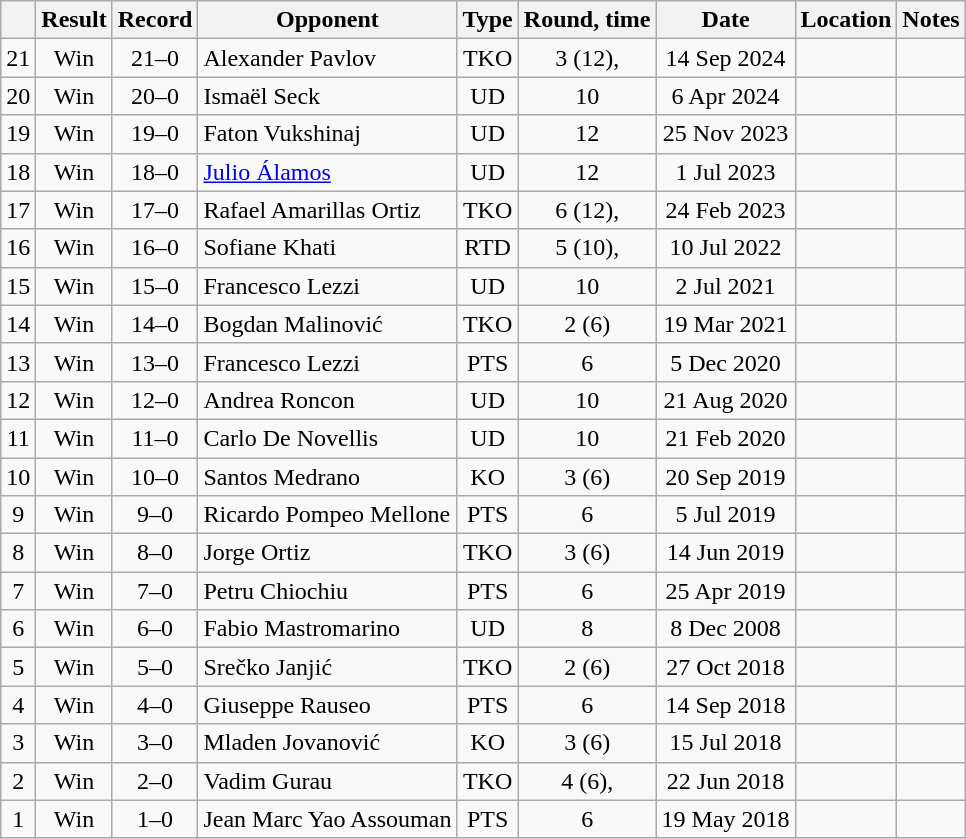<table class="wikitable" style="text-align:center">
<tr>
<th></th>
<th>Result</th>
<th>Record</th>
<th>Opponent</th>
<th>Type</th>
<th>Round, time</th>
<th>Date</th>
<th>Location</th>
<th>Notes</th>
</tr>
<tr>
<td>21</td>
<td>Win</td>
<td>21–0</td>
<td style="text-align:left;">Alexander Pavlov</td>
<td>TKO</td>
<td>3 (12), </td>
<td>14 Sep 2024</td>
<td style="text-align:left;"></td>
<td></td>
</tr>
<tr>
<td>20</td>
<td>Win</td>
<td>20–0</td>
<td style="text-align:left;">Ismaël Seck</td>
<td>UD</td>
<td>10</td>
<td>6 Apr 2024</td>
<td style="text-align:left;"></td>
<td style="text-align:left;"></td>
</tr>
<tr>
<td>19</td>
<td>Win</td>
<td>19–0</td>
<td style="text-align:left;">Faton Vukshinaj</td>
<td>UD</td>
<td>12</td>
<td>25 Nov 2023</td>
<td style="text-align:left;"></td>
<td style="text-align:left;"></td>
</tr>
<tr>
<td>18</td>
<td>Win</td>
<td>18–0</td>
<td style="text-align:left;"><a href='#'>Julio Álamos</a></td>
<td>UD</td>
<td>12</td>
<td>1 Jul 2023</td>
<td style="text-align:left;"></td>
<td style="text-align:left;"></td>
</tr>
<tr>
<td>17</td>
<td>Win</td>
<td>17–0</td>
<td style="text-align:left;">Rafael Amarillas Ortiz</td>
<td>TKO</td>
<td>6 (12), </td>
<td>24 Feb 2023</td>
<td style="text-align:left;"></td>
<td style="text-align:left;"></td>
</tr>
<tr>
<td>16</td>
<td>Win</td>
<td>16–0</td>
<td style="text-align:left;">Sofiane Khati</td>
<td>RTD</td>
<td>5 (10), </td>
<td>10 Jul 2022</td>
<td style="text-align:left;"></td>
<td style="text-align:left;"></td>
</tr>
<tr>
<td>15</td>
<td>Win</td>
<td>15–0</td>
<td style="text-align:left;">Francesco Lezzi</td>
<td>UD</td>
<td>10</td>
<td>2 Jul 2021</td>
<td style="text-align:left;"></td>
<td style="text-align:left;"></td>
</tr>
<tr>
<td>14</td>
<td>Win</td>
<td>14–0</td>
<td style="text-align:left;">Bogdan Malinović</td>
<td>TKO</td>
<td>2 (6)</td>
<td>19 Mar 2021</td>
<td style="text-align:left;"></td>
<td></td>
</tr>
<tr>
<td>13</td>
<td>Win</td>
<td>13–0</td>
<td style="text-align:left;">Francesco Lezzi</td>
<td>PTS</td>
<td>6</td>
<td>5 Dec 2020</td>
<td style="text-align:left;"></td>
<td></td>
</tr>
<tr>
<td>12</td>
<td>Win</td>
<td>12–0</td>
<td style="text-align:left;">Andrea Roncon</td>
<td>UD</td>
<td>10</td>
<td>21 Aug 2020</td>
<td style="text-align:left;"></td>
<td style="text-align:left;"></td>
</tr>
<tr>
<td>11</td>
<td>Win</td>
<td>11–0</td>
<td style="text-align:left;">Carlo De Novellis</td>
<td>UD</td>
<td>10</td>
<td>21 Feb 2020</td>
<td style="text-align:left;"></td>
<td style="text-align:left;"></td>
</tr>
<tr>
<td>10</td>
<td>Win</td>
<td>10–0</td>
<td style="text-align:left;">Santos Medrano</td>
<td>KO</td>
<td>3 (6)</td>
<td>20 Sep 2019</td>
<td style="text-align:left;"></td>
<td></td>
</tr>
<tr>
<td>9</td>
<td>Win</td>
<td>9–0</td>
<td style="text-align:left;">Ricardo Pompeo Mellone</td>
<td>PTS</td>
<td>6</td>
<td>5 Jul 2019</td>
<td style="text-align:left;"></td>
<td></td>
</tr>
<tr>
<td>8</td>
<td>Win</td>
<td>8–0</td>
<td style="text-align:left;">Jorge Ortiz</td>
<td>TKO</td>
<td>3 (6)</td>
<td>14 Jun 2019</td>
<td style="text-align:left;"></td>
<td></td>
</tr>
<tr>
<td>7</td>
<td>Win</td>
<td>7–0</td>
<td style="text-align:left;">Petru Chiochiu</td>
<td>PTS</td>
<td>6</td>
<td>25 Apr 2019</td>
<td style="text-align:left;"></td>
<td></td>
</tr>
<tr>
<td>6</td>
<td>Win</td>
<td>6–0</td>
<td style="text-align:left;">Fabio Mastromarino</td>
<td>UD</td>
<td>8</td>
<td>8 Dec 2008</td>
<td style="text-align:left;"></td>
<td></td>
</tr>
<tr>
<td>5</td>
<td>Win</td>
<td>5–0</td>
<td style="text-align:left;">Srečko Janjić</td>
<td>TKO</td>
<td>2 (6)</td>
<td>27 Oct 2018</td>
<td style="text-align:left;"></td>
<td></td>
</tr>
<tr>
<td>4</td>
<td>Win</td>
<td>4–0</td>
<td style="text-align:left;">Giuseppe Rauseo</td>
<td>PTS</td>
<td>6</td>
<td>14 Sep 2018</td>
<td style="text-align:left;"></td>
<td></td>
</tr>
<tr>
<td>3</td>
<td>Win</td>
<td>3–0</td>
<td style="text-align:left;">Mladen Jovanović</td>
<td>KO</td>
<td>3 (6)</td>
<td>15 Jul 2018</td>
<td style="text-align:left;"></td>
<td></td>
</tr>
<tr>
<td>2</td>
<td>Win</td>
<td>2–0</td>
<td style="text-align:left;">Vadim Gurau</td>
<td>TKO</td>
<td>4 (6), </td>
<td>22 Jun 2018</td>
<td style="text-align:left;"></td>
<td></td>
</tr>
<tr>
<td>1</td>
<td>Win</td>
<td>1–0</td>
<td style="text-align:left;">Jean Marc Yao Assouman</td>
<td>PTS</td>
<td>6</td>
<td>19 May 2018</td>
<td style="text-align:left;"></td>
<td></td>
</tr>
</table>
